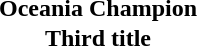<table cellspacing=0 width=100% style="text-align:center; font-weight:bold;">
<tr>
<td></td>
</tr>
<tr>
<td>Oceania Champion</td>
</tr>
<tr>
<td>Third title</td>
</tr>
</table>
